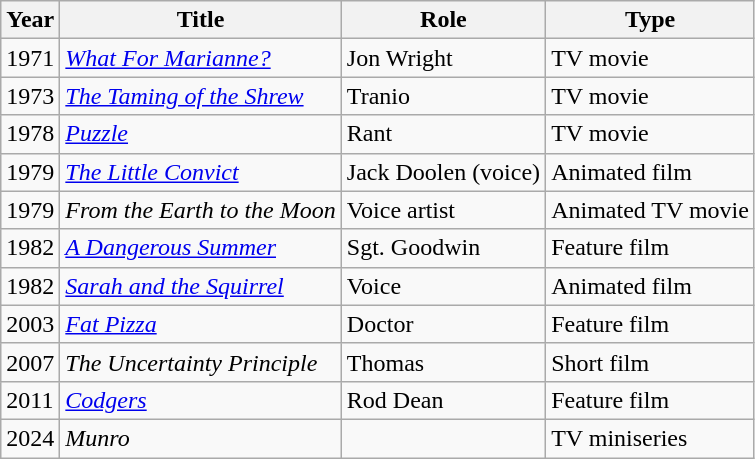<table class="wikitable">
<tr>
<th>Year</th>
<th>Title</th>
<th>Role</th>
<th>Type</th>
</tr>
<tr>
<td>1971</td>
<td><em><a href='#'>What For Marianne?</a></em></td>
<td>Jon Wright</td>
<td>TV movie</td>
</tr>
<tr>
<td>1973</td>
<td><em><a href='#'>The Taming of the Shrew</a></em></td>
<td>Tranio</td>
<td>TV movie</td>
</tr>
<tr>
<td>1978</td>
<td><em><a href='#'>Puzzle</a></em></td>
<td>Rant</td>
<td>TV movie</td>
</tr>
<tr>
<td>1979</td>
<td><em><a href='#'>The Little Convict</a></em></td>
<td>Jack Doolen (voice)</td>
<td>Animated film</td>
</tr>
<tr>
<td>1979</td>
<td><em>From the Earth to the Moon</em></td>
<td>Voice artist</td>
<td>Animated TV movie</td>
</tr>
<tr>
<td>1982</td>
<td><em><a href='#'>A Dangerous Summer</a></em></td>
<td>Sgt. Goodwin</td>
<td>Feature film</td>
</tr>
<tr>
<td>1982</td>
<td><em><a href='#'>Sarah and the Squirrel</a></em></td>
<td>Voice</td>
<td>Animated film</td>
</tr>
<tr>
<td>2003</td>
<td><em><a href='#'>Fat Pizza</a></em></td>
<td>Doctor</td>
<td>Feature film</td>
</tr>
<tr>
<td>2007</td>
<td><em>The Uncertainty Principle</em></td>
<td>Thomas</td>
<td>Short film</td>
</tr>
<tr>
<td>2011</td>
<td><em><a href='#'>Codgers</a></em></td>
<td>Rod Dean</td>
<td>Feature film</td>
</tr>
<tr>
<td>2024</td>
<td><em>Munro</em></td>
<td></td>
<td>TV miniseries</td>
</tr>
</table>
